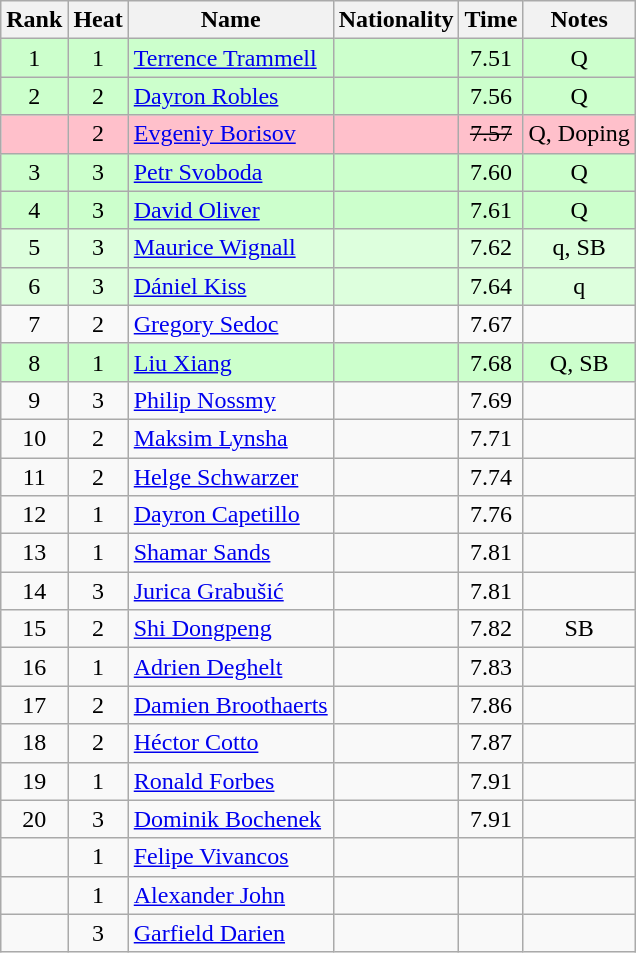<table class="wikitable sortable" style="text-align:center">
<tr>
<th>Rank</th>
<th>Heat</th>
<th>Name</th>
<th>Nationality</th>
<th>Time</th>
<th>Notes</th>
</tr>
<tr bgcolor=ccffcc>
<td>1</td>
<td>1</td>
<td align=left><a href='#'>Terrence Trammell</a></td>
<td align=left></td>
<td>7.51</td>
<td>Q</td>
</tr>
<tr bgcolor=ccffcc>
<td>2</td>
<td>2</td>
<td align=left><a href='#'>Dayron Robles</a></td>
<td align=left></td>
<td>7.56</td>
<td>Q</td>
</tr>
<tr bgcolor=pink>
<td></td>
<td>2</td>
<td align=left><a href='#'>Evgeniy Borisov</a></td>
<td align=left></td>
<td><s>7.57 </s></td>
<td>Q, Doping</td>
</tr>
<tr bgcolor=ccffcc>
<td>3</td>
<td>3</td>
<td align=left><a href='#'>Petr Svoboda</a></td>
<td align=left></td>
<td>7.60</td>
<td>Q</td>
</tr>
<tr bgcolor=ccffcc>
<td>4</td>
<td>3</td>
<td align=left><a href='#'>David Oliver</a></td>
<td align=left></td>
<td>7.61</td>
<td>Q</td>
</tr>
<tr bgcolor=ddffdd>
<td>5</td>
<td>3</td>
<td align=left><a href='#'>Maurice Wignall</a></td>
<td align=left></td>
<td>7.62</td>
<td>q, SB</td>
</tr>
<tr bgcolor=ddffdd>
<td>6</td>
<td>3</td>
<td align=left><a href='#'>Dániel Kiss</a></td>
<td align=left></td>
<td>7.64</td>
<td>q</td>
</tr>
<tr>
<td>7</td>
<td>2</td>
<td align=left><a href='#'>Gregory Sedoc</a></td>
<td align=left></td>
<td>7.67</td>
<td></td>
</tr>
<tr bgcolor=ccffcc>
<td>8</td>
<td>1</td>
<td align=left><a href='#'>Liu Xiang</a></td>
<td align=left></td>
<td>7.68</td>
<td>Q, SB</td>
</tr>
<tr>
<td>9</td>
<td>3</td>
<td align=left><a href='#'>Philip Nossmy</a></td>
<td align=left></td>
<td>7.69</td>
<td></td>
</tr>
<tr>
<td>10</td>
<td>2</td>
<td align=left><a href='#'>Maksim Lynsha</a></td>
<td align=left></td>
<td>7.71</td>
<td></td>
</tr>
<tr>
<td>11</td>
<td>2</td>
<td align=left><a href='#'>Helge Schwarzer</a></td>
<td align=left></td>
<td>7.74</td>
<td></td>
</tr>
<tr>
<td>12</td>
<td>1</td>
<td align=left><a href='#'>Dayron Capetillo</a></td>
<td align=left></td>
<td>7.76</td>
<td></td>
</tr>
<tr>
<td>13</td>
<td>1</td>
<td align=left><a href='#'>Shamar Sands</a></td>
<td align=left></td>
<td>7.81</td>
<td></td>
</tr>
<tr>
<td>14</td>
<td>3</td>
<td align=left><a href='#'>Jurica Grabušić</a></td>
<td align=left></td>
<td>7.81</td>
<td></td>
</tr>
<tr>
<td>15</td>
<td>2</td>
<td align=left><a href='#'>Shi Dongpeng</a></td>
<td align=left></td>
<td>7.82</td>
<td>SB</td>
</tr>
<tr>
<td>16</td>
<td>1</td>
<td align=left><a href='#'>Adrien Deghelt</a></td>
<td align=left></td>
<td>7.83</td>
<td></td>
</tr>
<tr>
<td>17</td>
<td>2</td>
<td align=left><a href='#'>Damien Broothaerts</a></td>
<td align=left></td>
<td>7.86</td>
<td></td>
</tr>
<tr>
<td>18</td>
<td>2</td>
<td align=left><a href='#'>Héctor Cotto</a></td>
<td align=left></td>
<td>7.87</td>
<td></td>
</tr>
<tr>
<td>19</td>
<td>1</td>
<td align=left><a href='#'>Ronald Forbes</a></td>
<td align=left></td>
<td>7.91</td>
<td></td>
</tr>
<tr>
<td>20</td>
<td>3</td>
<td align=left><a href='#'>Dominik Bochenek</a></td>
<td align=left></td>
<td>7.91</td>
<td></td>
</tr>
<tr>
<td></td>
<td>1</td>
<td align=left><a href='#'>Felipe Vivancos</a></td>
<td align=left></td>
<td></td>
<td></td>
</tr>
<tr>
<td></td>
<td>1</td>
<td align=left><a href='#'>Alexander John</a></td>
<td align=left></td>
<td></td>
<td></td>
</tr>
<tr>
<td></td>
<td>3</td>
<td align=left><a href='#'>Garfield Darien</a></td>
<td align=left></td>
<td></td>
<td></td>
</tr>
</table>
